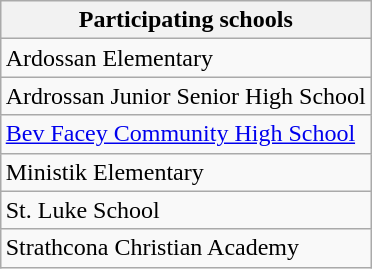<table class="wikitable" align=right>
<tr>
<th>Participating schools</th>
</tr>
<tr>
<td>Ardossan Elementary</td>
</tr>
<tr>
<td>Ardrossan Junior Senior High School</td>
</tr>
<tr>
<td><a href='#'>Bev Facey Community High School</a></td>
</tr>
<tr>
<td>Ministik Elementary</td>
</tr>
<tr>
<td>St. Luke School</td>
</tr>
<tr>
<td>Strathcona Christian Academy</td>
</tr>
</table>
